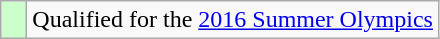<table class="wikitable">
<tr>
<td width=10px bgcolor=#ccffcc></td>
<td>Qualified for the <a href='#'>2016 Summer Olympics</a></td>
</tr>
</table>
